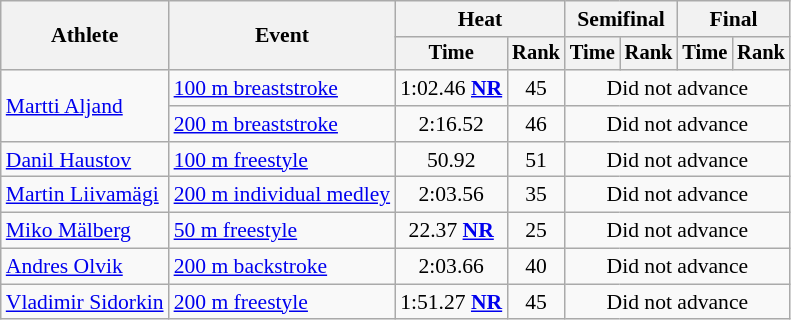<table class=wikitable style="font-size:90%">
<tr>
<th rowspan="2">Athlete</th>
<th rowspan="2">Event</th>
<th colspan="2">Heat</th>
<th colspan="2">Semifinal</th>
<th colspan="2">Final</th>
</tr>
<tr style="font-size:95%">
<th>Time</th>
<th>Rank</th>
<th>Time</th>
<th>Rank</th>
<th>Time</th>
<th>Rank</th>
</tr>
<tr align=center>
<td align=left rowspan=2><a href='#'>Martti Aljand</a></td>
<td align=left><a href='#'>100 m breaststroke</a></td>
<td>1:02.46 <strong><a href='#'>NR</a></strong></td>
<td>45</td>
<td colspan=4>Did not advance</td>
</tr>
<tr align=center>
<td align=left><a href='#'>200 m breaststroke</a></td>
<td>2:16.52</td>
<td>46</td>
<td colspan=4>Did not advance</td>
</tr>
<tr align=center>
<td align=left><a href='#'>Danil Haustov</a></td>
<td align=left><a href='#'>100 m freestyle</a></td>
<td>50.92</td>
<td>51</td>
<td colspan=4>Did not advance</td>
</tr>
<tr align=center>
<td align=left><a href='#'>Martin Liivamägi</a></td>
<td align=left><a href='#'>200 m individual medley</a></td>
<td>2:03.56</td>
<td>35</td>
<td colspan=4>Did not advance</td>
</tr>
<tr align=center>
<td align=left><a href='#'>Miko Mälberg</a></td>
<td align=left><a href='#'>50 m freestyle</a></td>
<td>22.37 <strong><a href='#'>NR</a></strong></td>
<td>25</td>
<td colspan=4>Did not advance</td>
</tr>
<tr align=center>
<td align=left><a href='#'>Andres Olvik</a></td>
<td align=left><a href='#'>200 m backstroke</a></td>
<td>2:03.66</td>
<td>40</td>
<td colspan=4>Did not advance</td>
</tr>
<tr align=center>
<td align=left><a href='#'>Vladimir Sidorkin</a></td>
<td align=left><a href='#'>200 m freestyle</a></td>
<td>1:51.27 <strong><a href='#'>NR</a></strong></td>
<td>45</td>
<td colspan=4>Did not advance</td>
</tr>
</table>
